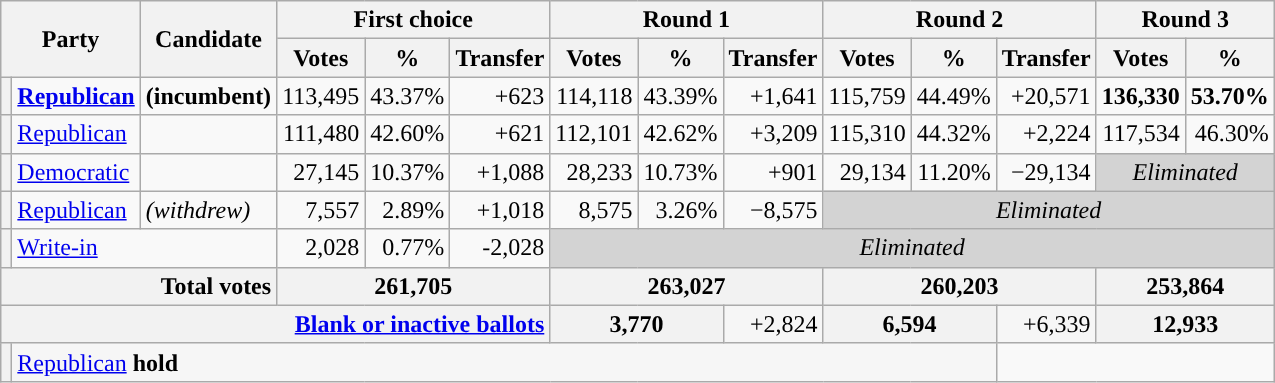<table class="wikitable sortable" style="text-align:right">
<tr>
<th colspan=2 rowspan=2>Party</th>
<th rowspan=2>Candidate</th>
<th colspan=3>First choice</th>
<th colspan=3>Round 1</th>
<th colspan=3>Round 2</th>
<th colspan=2>Round 3</th>
</tr>
<tr>
<th>Votes</th>
<th>%</th>
<th>Transfer</th>
<th>Votes</th>
<th>%</th>
<th>Transfer</th>
<th>Votes</th>
<th>%</th>
<th>Transfer</th>
<th>Votes</th>
<th>%</th>
</tr>
<tr>
<th style="background-color:"></th>
<td style="text-align:left"><strong><a href='#'>Republican</a></strong></td>
<td style="text-align:left" scope="row"><strong> (incumbent)</strong></td>
<td>113,495</td>
<td>43.37%</td>
<td>+623</td>
<td>114,118</td>
<td>43.39%</td>
<td>+1,641</td>
<td>115,759</td>
<td>44.49%</td>
<td>+20,571</td>
<td><strong>136,330</strong></td>
<td><strong>53.70%</strong></td>
</tr>
<tr>
<th style="background-color:"></th>
<td style="text-align:left"><a href='#'>Republican</a></td>
<td style="text-align:left" scope="row"></td>
<td>111,480</td>
<td>42.60%</td>
<td>+621</td>
<td>112,101</td>
<td>42.62%</td>
<td>+3,209</td>
<td>115,310</td>
<td>44.32%</td>
<td>+2,224</td>
<td>117,534</td>
<td>46.30%</td>
</tr>
<tr>
<th style="background-color:"></th>
<td style="text-align:left"><a href='#'>Democratic</a></td>
<td style="text-align:left" scope="row"></td>
<td>27,145</td>
<td>10.37%</td>
<td>+1,088</td>
<td>28,233</td>
<td>10.73%</td>
<td>+901</td>
<td>29,134</td>
<td>11.20%</td>
<td>−29,134</td>
<td colspan=3 style="background:lightgrey;text-align:center;"><em>Eliminated</em></td>
</tr>
<tr>
<th style="background-color:"></th>
<td style="text-align:left"><a href='#'>Republican</a></td>
<td style="text-align:left" scope="row"> <em>(withdrew)</em></td>
<td>7,557</td>
<td>2.89%</td>
<td>+1,018</td>
<td>8,575</td>
<td>3.26%</td>
<td>−8,575</td>
<td colspan=5 style="background:lightgrey;text-align:center;"><em>Eliminated</em></td>
</tr>
<tr>
<th style="background-color:"></th>
<td style="text-align:left" colspan=2><a href='#'>Write-in</a></td>
<td>2,028</td>
<td>0.77%</td>
<td>-2,028</td>
<td colspan="8" style="background:lightgrey; text-align:center;"><em>Eliminated</em></td>
</tr>
<tr class="sortbottom" style="background-color:#F6F6F6">
<th colspan=3 scope="row" style="text-align:right;"><strong>Total votes</strong></th>
<th colspan=3><strong>261,705</strong></th>
<th colspan=3><strong>263,027</strong></th>
<th colspan=3><strong>260,203</strong></th>
<th colspan=2><strong>253,864</strong></th>
</tr>
<tr class="sortbottom" style="background-color:#F6F6F6">
<th colspan=6 scope="row" style="text-align:right;"><a href='#'>Blank or inactive ballots</a></th>
<th colspan=2>3,770</th>
<td>+2,824</td>
<th colspan=2>6,594</th>
<td>+6,339</td>
<th colspan=2>12,933</th>
</tr>
<tr class="sortbottom" style="background:#f6f6f6;">
<th style="background-color:"></th>
<td style="text-align:left" colspan=10><a href='#'>Republican</a> <strong>hold</strong></td>
</tr>
</table>
